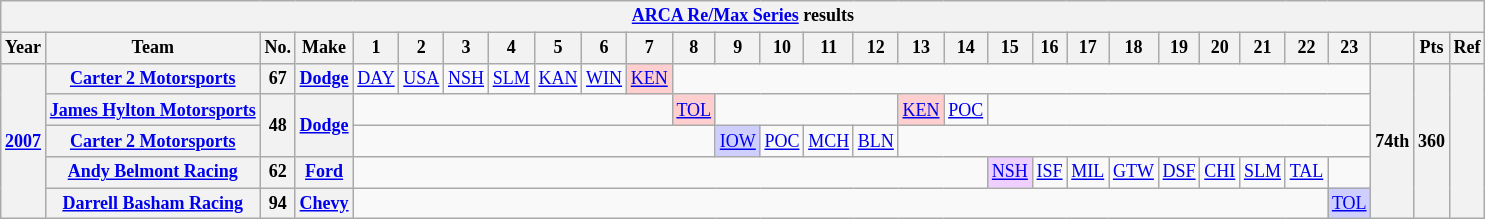<table class="wikitable" style="text-align:center; font-size:75%">
<tr>
<th colspan=48><a href='#'>ARCA Re/Max Series</a> results</th>
</tr>
<tr>
<th>Year</th>
<th>Team</th>
<th>No.</th>
<th>Make</th>
<th>1</th>
<th>2</th>
<th>3</th>
<th>4</th>
<th>5</th>
<th>6</th>
<th>7</th>
<th>8</th>
<th>9</th>
<th>10</th>
<th>11</th>
<th>12</th>
<th>13</th>
<th>14</th>
<th>15</th>
<th>16</th>
<th>17</th>
<th>18</th>
<th>19</th>
<th>20</th>
<th>21</th>
<th>22</th>
<th>23</th>
<th></th>
<th>Pts</th>
<th>Ref</th>
</tr>
<tr>
<th rowspan=5><a href='#'>2007</a></th>
<th><a href='#'>Carter 2 Motorsports</a></th>
<th>67</th>
<th><a href='#'>Dodge</a></th>
<td><a href='#'>DAY</a></td>
<td><a href='#'>USA</a></td>
<td><a href='#'>NSH</a></td>
<td><a href='#'>SLM</a></td>
<td><a href='#'>KAN</a></td>
<td><a href='#'>WIN</a></td>
<td style="background:#FFCFCF;"><a href='#'>KEN</a><br></td>
<td colspan=16></td>
<th rowspan=5>74th</th>
<th rowspan=5>360</th>
<th rowspan=5></th>
</tr>
<tr>
<th><a href='#'>James Hylton Motorsports</a></th>
<th rowspan=2>48</th>
<th rowspan=2><a href='#'>Dodge</a></th>
<td colspan=7></td>
<td style="background:#FFCFCF;"><a href='#'>TOL</a><br></td>
<td colspan=4></td>
<td style="background:#FFCFCF;"><a href='#'>KEN</a><br></td>
<td><a href='#'>POC</a></td>
<td colspan=9></td>
</tr>
<tr>
<th><a href='#'>Carter 2 Motorsports</a></th>
<td colspan=8></td>
<td style="background:#CFCFFF;"><a href='#'>IOW</a><br></td>
<td><a href='#'>POC</a></td>
<td><a href='#'>MCH</a></td>
<td><a href='#'>BLN</a></td>
<td colspan=11></td>
</tr>
<tr>
<th><a href='#'>Andy Belmont Racing</a></th>
<th>62</th>
<th><a href='#'>Ford</a></th>
<td colspan=14></td>
<td style="background:#EFCFFF;"><a href='#'>NSH</a><br></td>
<td><a href='#'>ISF</a></td>
<td><a href='#'>MIL</a></td>
<td><a href='#'>GTW</a></td>
<td><a href='#'>DSF</a></td>
<td><a href='#'>CHI</a></td>
<td><a href='#'>SLM</a></td>
<td><a href='#'>TAL</a></td>
<td></td>
</tr>
<tr>
<th><a href='#'>Darrell Basham Racing</a></th>
<th>94</th>
<th><a href='#'>Chevy</a></th>
<td colspan=22></td>
<td style="background:#CFCFFF;"><a href='#'>TOL</a><br></td>
</tr>
</table>
